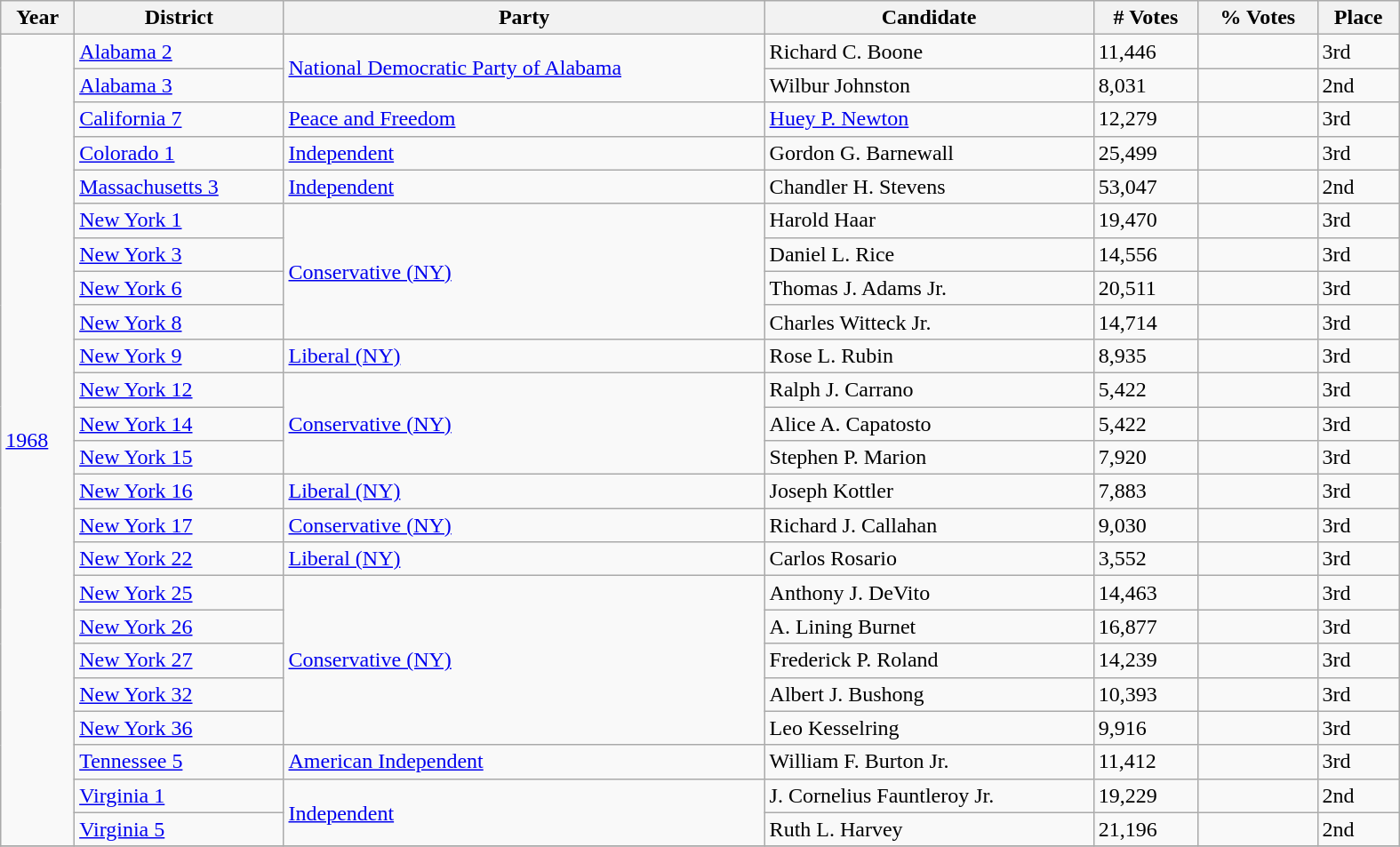<table class="wikitable sortable collapsible collapsed" style="width:1050px">
<tr>
<th>Year</th>
<th>District</th>
<th>Party</th>
<th>Candidate</th>
<th># Votes</th>
<th>% Votes</th>
<th>Place</th>
</tr>
<tr>
<td rowspan=24><a href='#'>1968</a></td>
<td><a href='#'>Alabama 2</a></td>
<td rowspan=2><a href='#'>National Democratic Party of Alabama</a></td>
<td>Richard C. Boone</td>
<td>11,446</td>
<td></td>
<td>3rd</td>
</tr>
<tr>
<td><a href='#'>Alabama 3</a></td>
<td>Wilbur Johnston</td>
<td>8,031</td>
<td></td>
<td>2nd</td>
</tr>
<tr>
<td><a href='#'>California 7</a></td>
<td><a href='#'>Peace and Freedom</a></td>
<td><a href='#'>Huey P. Newton</a></td>
<td>12,279</td>
<td></td>
<td>3rd</td>
</tr>
<tr>
<td><a href='#'>Colorado 1</a></td>
<td><a href='#'>Independent</a></td>
<td>Gordon G. Barnewall</td>
<td>25,499</td>
<td></td>
<td>3rd</td>
</tr>
<tr>
<td><a href='#'>Massachusetts 3</a></td>
<td><a href='#'>Independent</a></td>
<td>Chandler H. Stevens</td>
<td>53,047</td>
<td></td>
<td>2nd</td>
</tr>
<tr>
<td><a href='#'>New York 1</a></td>
<td rowspan=4><a href='#'>Conservative (NY)</a></td>
<td>Harold Haar</td>
<td>19,470</td>
<td></td>
<td>3rd</td>
</tr>
<tr>
<td><a href='#'>New York 3</a></td>
<td>Daniel L. Rice</td>
<td>14,556</td>
<td></td>
<td>3rd</td>
</tr>
<tr>
<td><a href='#'>New York 6</a></td>
<td>Thomas J. Adams Jr.</td>
<td>20,511</td>
<td></td>
<td>3rd</td>
</tr>
<tr>
<td><a href='#'>New York 8</a></td>
<td>Charles Witteck Jr.</td>
<td>14,714</td>
<td></td>
<td>3rd</td>
</tr>
<tr>
<td><a href='#'>New York 9</a></td>
<td><a href='#'>Liberal (NY)</a></td>
<td>Rose L. Rubin</td>
<td>8,935</td>
<td></td>
<td>3rd</td>
</tr>
<tr>
<td><a href='#'>New York 12</a></td>
<td rowspan=3><a href='#'>Conservative (NY)</a></td>
<td>Ralph J. Carrano</td>
<td>5,422</td>
<td></td>
<td>3rd</td>
</tr>
<tr>
<td><a href='#'>New York 14</a></td>
<td>Alice A. Capatosto</td>
<td>5,422</td>
<td></td>
<td>3rd</td>
</tr>
<tr>
<td><a href='#'>New York 15</a></td>
<td>Stephen P. Marion</td>
<td>7,920</td>
<td></td>
<td>3rd</td>
</tr>
<tr>
<td><a href='#'>New York 16</a></td>
<td><a href='#'>Liberal (NY)</a></td>
<td>Joseph Kottler</td>
<td>7,883</td>
<td></td>
<td>3rd</td>
</tr>
<tr>
<td><a href='#'>New York 17</a></td>
<td><a href='#'>Conservative (NY)</a></td>
<td>Richard J. Callahan</td>
<td>9,030</td>
<td></td>
<td>3rd</td>
</tr>
<tr>
<td><a href='#'>New York 22</a></td>
<td><a href='#'>Liberal (NY)</a></td>
<td>Carlos Rosario</td>
<td>3,552</td>
<td></td>
<td>3rd</td>
</tr>
<tr>
<td><a href='#'>New York 25</a></td>
<td rowspan=5><a href='#'>Conservative (NY)</a></td>
<td>Anthony J. DeVito</td>
<td>14,463</td>
<td></td>
<td>3rd</td>
</tr>
<tr>
<td><a href='#'>New York 26</a></td>
<td>A. Lining Burnet</td>
<td>16,877</td>
<td></td>
<td>3rd</td>
</tr>
<tr>
<td><a href='#'>New York 27</a></td>
<td>Frederick P. Roland</td>
<td>14,239</td>
<td></td>
<td>3rd</td>
</tr>
<tr>
<td><a href='#'>New York 32</a></td>
<td>Albert J. Bushong</td>
<td>10,393</td>
<td></td>
<td>3rd</td>
</tr>
<tr>
<td><a href='#'>New York 36</a></td>
<td>Leo Kesselring</td>
<td>9,916</td>
<td></td>
<td>3rd</td>
</tr>
<tr>
<td><a href='#'>Tennessee 5</a></td>
<td><a href='#'>American Independent</a></td>
<td>William F. Burton Jr.</td>
<td>11,412</td>
<td></td>
<td>3rd</td>
</tr>
<tr>
<td><a href='#'>Virginia 1</a></td>
<td rowspan=2><a href='#'>Independent</a></td>
<td>J. Cornelius Fauntleroy Jr.</td>
<td>19,229</td>
<td></td>
<td>2nd</td>
</tr>
<tr>
<td><a href='#'>Virginia 5</a></td>
<td>Ruth L. Harvey</td>
<td>21,196</td>
<td></td>
<td>2nd</td>
</tr>
<tr>
</tr>
</table>
